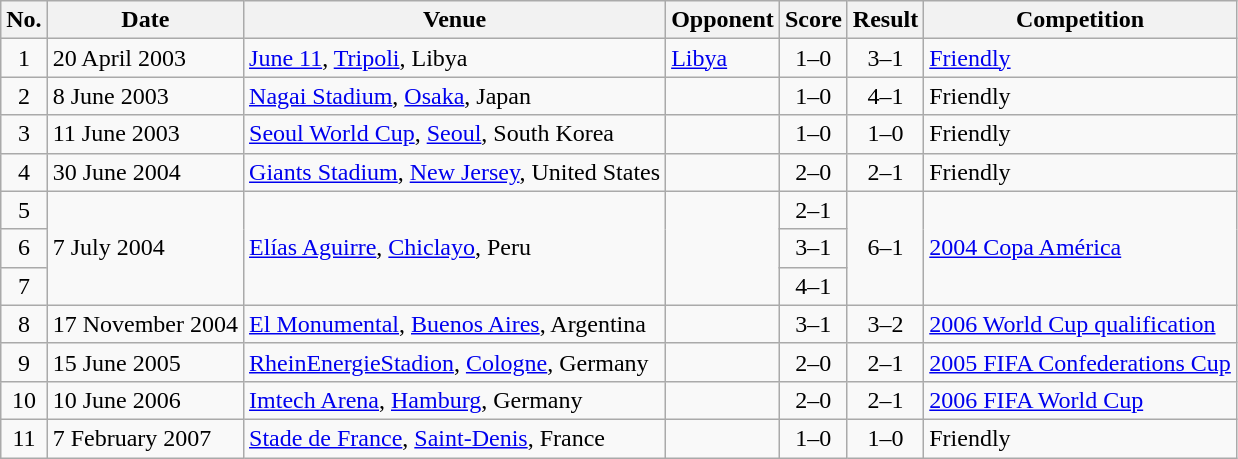<table class="wikitable sortable">
<tr>
<th scope="col">No.</th>
<th scope="col">Date</th>
<th scope="col">Venue</th>
<th scope="col">Opponent</th>
<th scope="col">Score</th>
<th scope="col">Result</th>
<th scope="col">Competition</th>
</tr>
<tr>
<td align="center">1</td>
<td>20 April 2003</td>
<td><a href='#'>June 11</a>, <a href='#'>Tripoli</a>, Libya</td>
<td> <a href='#'>Libya</a></td>
<td align="center">1–0</td>
<td align="center">3–1</td>
<td><a href='#'>Friendly</a></td>
</tr>
<tr>
<td align="center">2</td>
<td>8 June 2003</td>
<td><a href='#'>Nagai Stadium</a>, <a href='#'>Osaka</a>, Japan</td>
<td></td>
<td align="center">1–0</td>
<td align="center">4–1</td>
<td>Friendly</td>
</tr>
<tr>
<td align="center">3</td>
<td>11 June 2003</td>
<td><a href='#'>Seoul World Cup</a>, <a href='#'>Seoul</a>, South Korea</td>
<td></td>
<td align="center">1–0</td>
<td align="center">1–0</td>
<td>Friendly</td>
</tr>
<tr>
<td align="center">4</td>
<td>30 June 2004</td>
<td><a href='#'>Giants Stadium</a>, <a href='#'>New Jersey</a>, United States</td>
<td></td>
<td align="center">2–0</td>
<td align="center">2–1</td>
<td>Friendly</td>
</tr>
<tr>
<td align="center">5</td>
<td rowspan="3">7 July 2004</td>
<td rowspan="3"><a href='#'>Elías Aguirre</a>, <a href='#'>Chiclayo</a>, Peru</td>
<td rowspan="3"></td>
<td align="center">2–1</td>
<td rowspan="3"; align="center">6–1</td>
<td rowspan="3"><a href='#'>2004 Copa América</a></td>
</tr>
<tr>
<td align="center">6</td>
<td align="center">3–1</td>
</tr>
<tr>
<td align="center">7</td>
<td align="center">4–1</td>
</tr>
<tr>
<td align="center">8</td>
<td>17 November 2004</td>
<td><a href='#'>El Monumental</a>, <a href='#'>Buenos Aires</a>, Argentina</td>
<td></td>
<td align="center">3–1</td>
<td align="center">3–2</td>
<td><a href='#'>2006 World Cup qualification</a></td>
</tr>
<tr>
<td align="center">9</td>
<td>15 June 2005</td>
<td><a href='#'>RheinEnergieStadion</a>, <a href='#'>Cologne</a>, Germany</td>
<td></td>
<td align="center">2–0</td>
<td align="center">2–1</td>
<td><a href='#'>2005 FIFA Confederations Cup</a></td>
</tr>
<tr>
<td align="center">10</td>
<td>10 June 2006</td>
<td><a href='#'>Imtech Arena</a>, <a href='#'>Hamburg</a>, Germany</td>
<td></td>
<td align="center">2–0</td>
<td align="center">2–1</td>
<td><a href='#'>2006 FIFA World Cup</a></td>
</tr>
<tr>
<td align="center">11</td>
<td>7 February 2007</td>
<td><a href='#'>Stade de France</a>, <a href='#'>Saint-Denis</a>, France</td>
<td></td>
<td align="center">1–0</td>
<td align="center">1–0</td>
<td>Friendly</td>
</tr>
</table>
